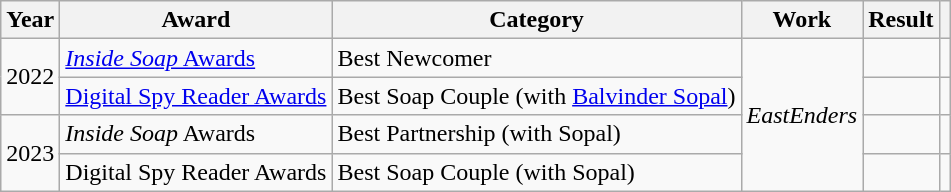<table class="wikitable sortable">
<tr>
<th>Year</th>
<th>Award</th>
<th>Category</th>
<th>Work</th>
<th>Result</th>
<th scope=col class=unsortable></th>
</tr>
<tr>
<td rowspan="2">2022</td>
<td><a href='#'><em>Inside Soap</em> Awards</a></td>
<td>Best Newcomer</td>
<td rowspan="4"><em>EastEnders</em></td>
<td></td>
<td align="center"></td>
</tr>
<tr>
<td><a href='#'>Digital Spy Reader Awards</a></td>
<td>Best Soap Couple (with <a href='#'>Balvinder Sopal</a>)</td>
<td></td>
<td align="center"></td>
</tr>
<tr>
<td rowspan="2">2023</td>
<td><em>Inside Soap</em> Awards</td>
<td>Best Partnership (with Sopal)</td>
<td></td>
<td align="center"></td>
</tr>
<tr>
<td>Digital Spy Reader Awards</td>
<td>Best Soap Couple (with Sopal)</td>
<td></td>
<td align="center"></td>
</tr>
</table>
